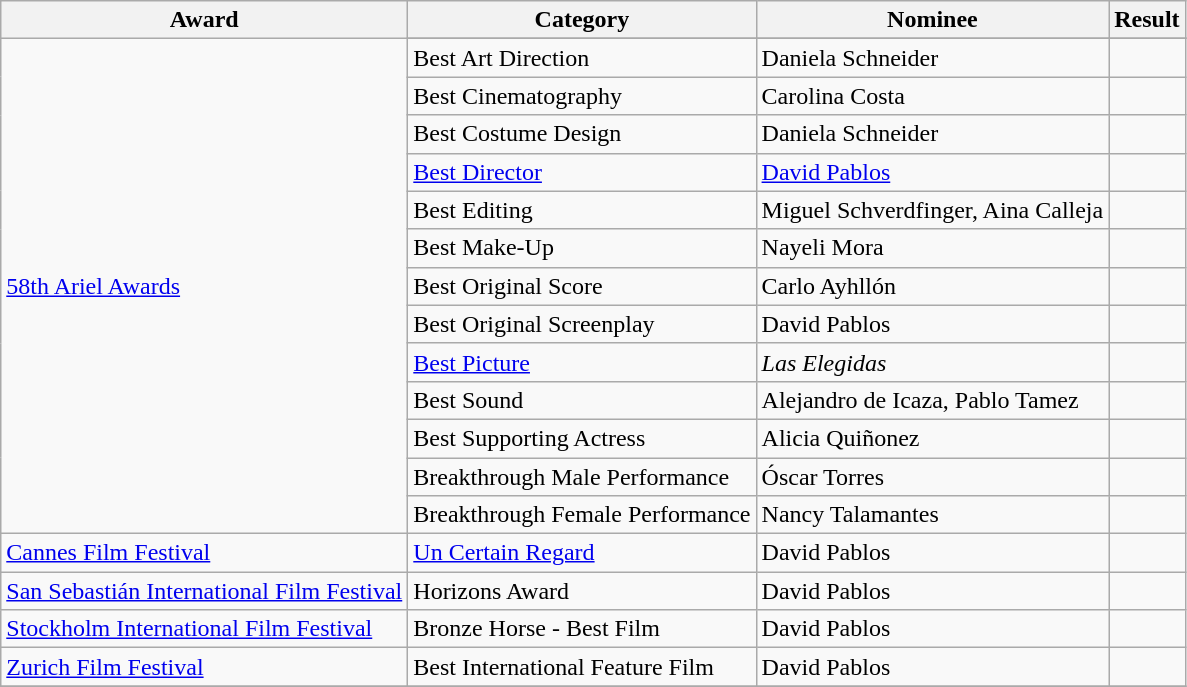<table class="wikitable">
<tr>
<th>Award</th>
<th>Category</th>
<th>Nominee</th>
<th>Result</th>
</tr>
<tr>
<td rowspan=14><a href='#'>58th Ariel Awards</a></td>
</tr>
<tr>
<td>Best Art Direction</td>
<td>Daniela Schneider</td>
<td></td>
</tr>
<tr>
<td>Best Cinematography</td>
<td>Carolina Costa</td>
<td></td>
</tr>
<tr>
<td>Best Costume Design</td>
<td>Daniela Schneider</td>
<td></td>
</tr>
<tr>
<td><a href='#'>Best Director</a></td>
<td><a href='#'>David Pablos</a></td>
<td></td>
</tr>
<tr>
<td>Best Editing</td>
<td>Miguel Schverdfinger, Aina Calleja</td>
<td></td>
</tr>
<tr>
<td>Best Make-Up</td>
<td>Nayeli Mora</td>
<td></td>
</tr>
<tr>
<td>Best Original Score</td>
<td>Carlo Ayhllón</td>
<td></td>
</tr>
<tr>
<td>Best Original Screenplay</td>
<td>David Pablos</td>
<td></td>
</tr>
<tr>
<td><a href='#'>Best Picture</a></td>
<td><em>Las Elegidas</em></td>
<td></td>
</tr>
<tr>
<td>Best Sound</td>
<td>Alejandro de Icaza, Pablo Tamez</td>
<td></td>
</tr>
<tr>
<td>Best Supporting Actress</td>
<td>Alicia Quiñonez</td>
<td></td>
</tr>
<tr>
<td>Breakthrough Male Performance</td>
<td>Óscar Torres</td>
<td></td>
</tr>
<tr>
<td>Breakthrough Female Performance</td>
<td>Nancy Talamantes</td>
<td></td>
</tr>
<tr>
<td><a href='#'>Cannes Film Festival</a></td>
<td><a href='#'>Un Certain Regard</a></td>
<td>David Pablos</td>
<td></td>
</tr>
<tr>
<td><a href='#'>San Sebastián International Film Festival</a></td>
<td>Horizons Award</td>
<td>David Pablos</td>
<td></td>
</tr>
<tr>
<td><a href='#'>Stockholm International Film Festival</a></td>
<td>Bronze Horse - Best Film</td>
<td>David Pablos</td>
<td></td>
</tr>
<tr>
<td><a href='#'>Zurich Film Festival</a></td>
<td>Best International Feature Film</td>
<td>David Pablos</td>
<td></td>
</tr>
<tr>
</tr>
</table>
